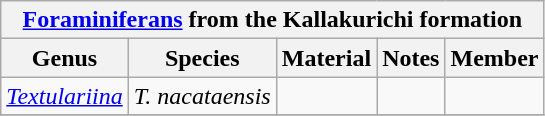<table class="wikitable" align="center">
<tr>
<th colspan="5" align="center"><strong><a href='#'>Foraminiferans</a> from the Kallakurichi formation</strong></th>
</tr>
<tr>
<th>Genus</th>
<th>Species</th>
<th>Material</th>
<th>Notes</th>
<th>Member</th>
</tr>
<tr>
<td><em><a href='#'>Textulariina</a></em></td>
<td><em>T. nacataensis</em></td>
<td></td>
<td></td>
<td></td>
</tr>
<tr>
</tr>
</table>
